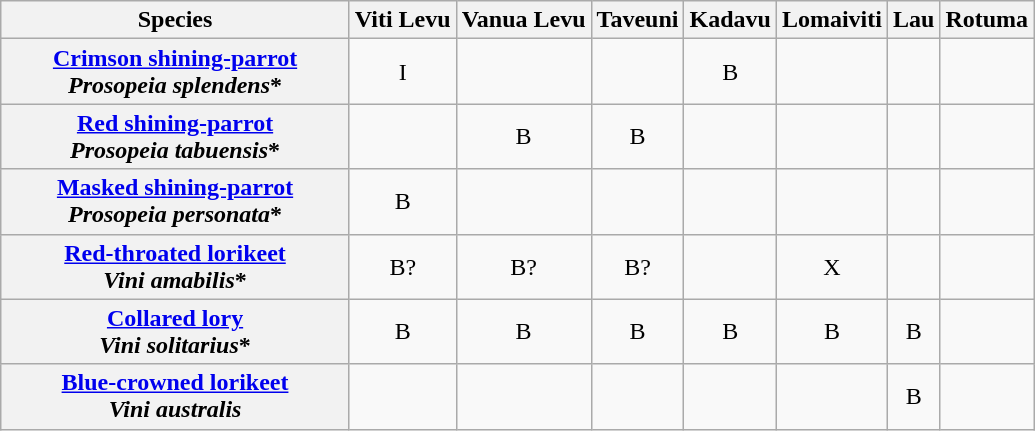<table class="wikitable" style="text-align:center">
<tr>
<th width="225">Species</th>
<th>Viti Levu</th>
<th>Vanua Levu</th>
<th>Taveuni</th>
<th>Kadavu</th>
<th>Lomaiviti</th>
<th>Lau</th>
<th>Rotuma</th>
</tr>
<tr>
<th><a href='#'>Crimson shining-parrot</a><br><em>Prosopeia splendens</em>*</th>
<td>I</td>
<td></td>
<td></td>
<td>B</td>
<td></td>
<td></td>
<td></td>
</tr>
<tr>
<th><a href='#'>Red shining-parrot</a><br><em>Prosopeia tabuensis</em>*</th>
<td></td>
<td>B</td>
<td>B</td>
<td></td>
<td></td>
<td></td>
<td></td>
</tr>
<tr>
<th><a href='#'>Masked shining-parrot</a><br><em>Prosopeia personata</em>*</th>
<td>B</td>
<td></td>
<td></td>
<td></td>
<td></td>
<td></td>
<td></td>
</tr>
<tr>
<th><a href='#'>Red-throated lorikeet</a><br><em>Vini amabilis</em>*</th>
<td>B?</td>
<td>B?</td>
<td>B?</td>
<td></td>
<td>X</td>
<td></td>
<td></td>
</tr>
<tr>
<th><a href='#'>Collared lory</a><br><em>Vini solitarius</em>*</th>
<td>B</td>
<td>B</td>
<td>B</td>
<td>B</td>
<td>B</td>
<td>B</td>
<td></td>
</tr>
<tr>
<th><a href='#'>Blue-crowned lorikeet</a><br><em>Vini australis</em></th>
<td></td>
<td></td>
<td></td>
<td></td>
<td></td>
<td>B</td>
<td></td>
</tr>
</table>
